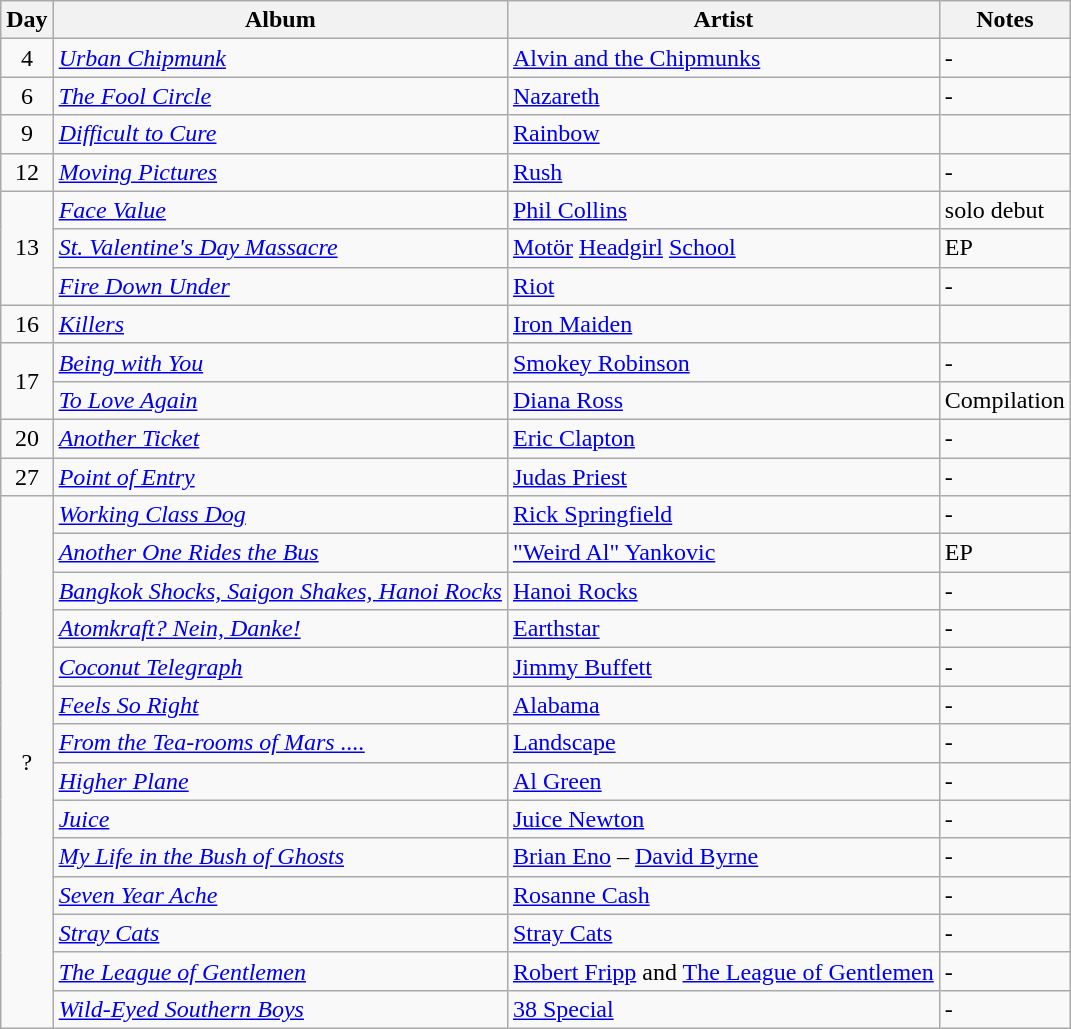<table class="wikitable">
<tr>
<th>Day</th>
<th>Album</th>
<th>Artist</th>
<th>Notes</th>
</tr>
<tr>
<td style="text-align:center;">4</td>
<td><em><a href='#'>Urban Chipmunk</a></em></td>
<td><a href='#'>Alvin and the Chipmunks</a></td>
<td>-</td>
</tr>
<tr>
<td style="text-align:center;">6</td>
<td><em><a href='#'>The Fool Circle</a></em></td>
<td><a href='#'>Nazareth</a></td>
<td>-</td>
</tr>
<tr>
<td style="text-align:center;">9</td>
<td><em><a href='#'>Difficult to Cure</a></em></td>
<td><a href='#'>Rainbow</a></td>
<td></td>
</tr>
<tr>
<td style="text-align:center;">12</td>
<td><em><a href='#'>Moving Pictures</a></em></td>
<td><a href='#'>Rush</a></td>
<td>-</td>
</tr>
<tr>
<td rowspan="3" style="text-align:center;">13</td>
<td><em><a href='#'>Face Value</a></em></td>
<td><a href='#'>Phil Collins</a></td>
<td>solo debut</td>
</tr>
<tr>
<td><em><a href='#'>St. Valentine's Day Massacre</a></em></td>
<td><a href='#'>Motör</a> <a href='#'>Headgirl</a> <a href='#'>School</a></td>
<td>EP</td>
</tr>
<tr>
<td><em><a href='#'>Fire Down Under</a></em></td>
<td><a href='#'>Riot</a></td>
<td>-</td>
</tr>
<tr>
<td style="text-align:center;">16</td>
<td><em><a href='#'>Killers</a></em></td>
<td><a href='#'>Iron Maiden</a></td>
<td></td>
</tr>
<tr>
<td rowspan="2" style="text-align:center;">17</td>
<td><em><a href='#'>Being with You</a></em></td>
<td><a href='#'>Smokey Robinson</a></td>
<td>-</td>
</tr>
<tr>
<td><em><a href='#'>To Love Again</a></em></td>
<td><a href='#'>Diana Ross</a></td>
<td>Compilation</td>
</tr>
<tr>
<td style="text-align:center;">20</td>
<td><em><a href='#'>Another Ticket</a></em></td>
<td><a href='#'>Eric Clapton</a></td>
<td>-</td>
</tr>
<tr>
<td style="text-align:center;">27</td>
<td><em><a href='#'>Point of Entry</a></em></td>
<td><a href='#'>Judas Priest</a></td>
<td>-</td>
</tr>
<tr>
<td rowspan="14" style="text-align:center;">?</td>
<td><em><a href='#'>Working Class Dog</a></em></td>
<td><a href='#'>Rick Springfield</a></td>
<td>-</td>
</tr>
<tr>
<td><em><a href='#'>Another One Rides the Bus</a></em></td>
<td><a href='#'>"Weird Al" Yankovic</a></td>
<td>EP</td>
</tr>
<tr>
<td><em><a href='#'>Bangkok Shocks, Saigon Shakes, Hanoi Rocks</a></em></td>
<td><a href='#'>Hanoi Rocks</a></td>
<td>-</td>
</tr>
<tr>
<td><em><a href='#'>Atomkraft? Nein, Danke!</a></em></td>
<td><a href='#'>Earthstar</a></td>
<td>-</td>
</tr>
<tr>
<td><em><a href='#'>Coconut Telegraph</a></em></td>
<td><a href='#'>Jimmy Buffett</a></td>
<td>-</td>
</tr>
<tr>
<td><em><a href='#'>Feels So Right</a></em></td>
<td><a href='#'>Alabama</a></td>
<td>-</td>
</tr>
<tr>
<td><em><a href='#'>From the Tea-rooms of Mars ....</a></em></td>
<td><a href='#'>Landscape</a></td>
<td>-</td>
</tr>
<tr>
<td><em><a href='#'>Higher Plane</a></em></td>
<td><a href='#'>Al Green</a></td>
<td>-</td>
</tr>
<tr>
<td><em><a href='#'>Juice</a></em></td>
<td><a href='#'>Juice Newton</a></td>
<td>-</td>
</tr>
<tr>
<td><em><a href='#'>My Life in the Bush of Ghosts</a></em></td>
<td><a href='#'>Brian Eno</a> – <a href='#'>David Byrne</a></td>
<td>-</td>
</tr>
<tr>
<td><em><a href='#'>Seven Year Ache</a></em></td>
<td><a href='#'>Rosanne Cash</a></td>
<td>-</td>
</tr>
<tr>
<td><em><a href='#'>Stray Cats</a></em></td>
<td><a href='#'>Stray Cats</a></td>
<td>-</td>
</tr>
<tr>
<td><em><a href='#'>The League of Gentlemen</a></em></td>
<td><a href='#'>Robert Fripp</a> and <a href='#'>The League of Gentlemen</a></td>
<td>-</td>
</tr>
<tr>
<td><em><a href='#'>Wild-Eyed Southern Boys</a></em></td>
<td><a href='#'>38 Special</a></td>
<td>-</td>
</tr>
</table>
